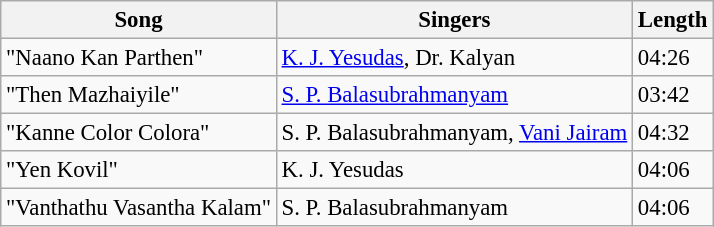<table class="wikitable" style="font-size:95%;">
<tr>
<th>Song</th>
<th>Singers</th>
<th>Length</th>
</tr>
<tr>
<td>"Naano Kan Parthen"</td>
<td><a href='#'>K. J. Yesudas</a>, Dr. Kalyan</td>
<td>04:26</td>
</tr>
<tr>
<td>"Then Mazhaiyile"</td>
<td><a href='#'>S. P. Balasubrahmanyam</a></td>
<td>03:42</td>
</tr>
<tr>
<td>"Kanne Color Colora"</td>
<td>S. P. Balasubrahmanyam, <a href='#'>Vani Jairam</a></td>
<td>04:32</td>
</tr>
<tr>
<td>"Yen Kovil"</td>
<td>K. J. Yesudas</td>
<td>04:06</td>
</tr>
<tr>
<td>"Vanthathu Vasantha Kalam"</td>
<td>S. P. Balasubrahmanyam</td>
<td>04:06</td>
</tr>
</table>
